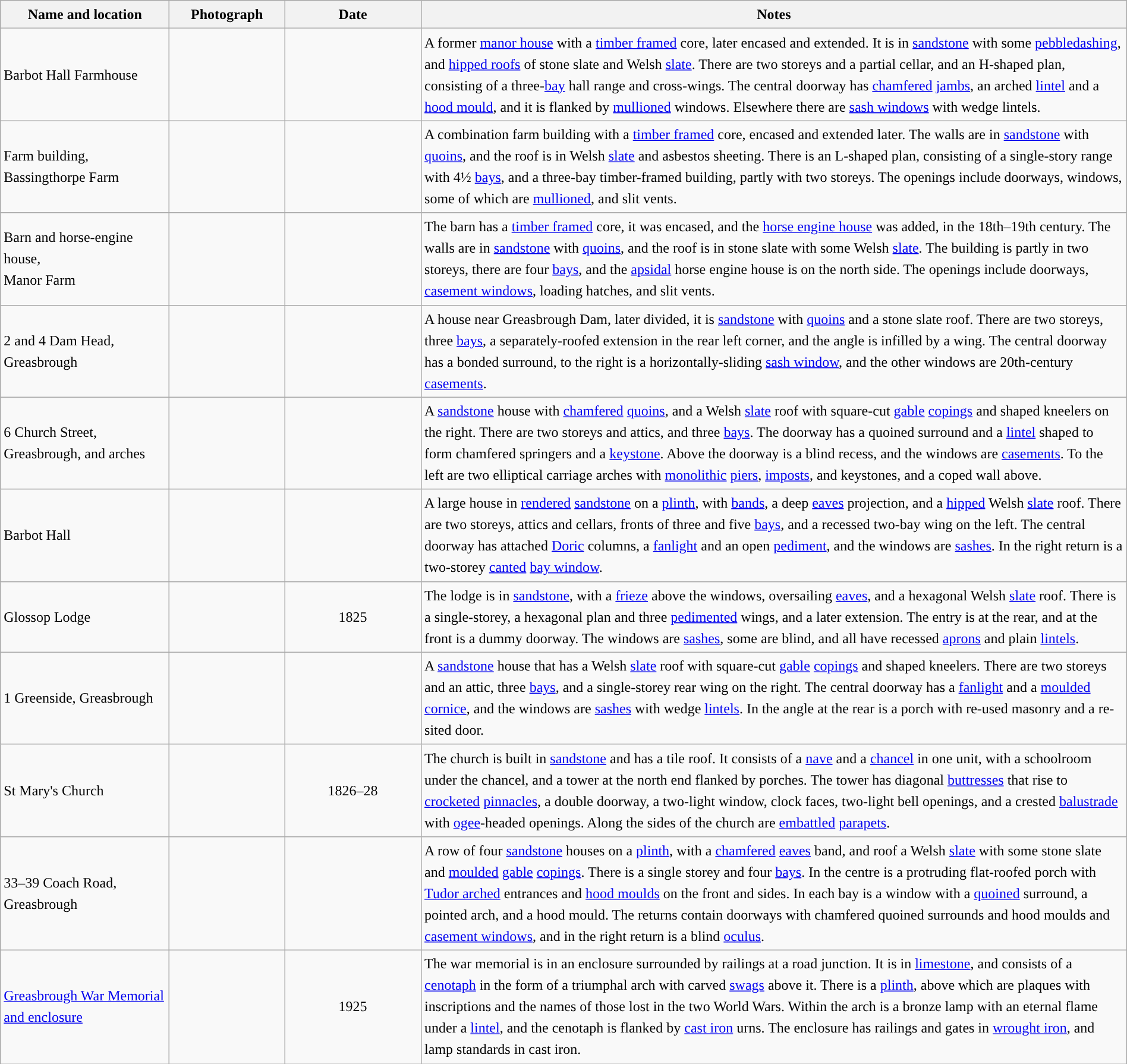<table class="wikitable sortable plainrowheaders" style="width:100%;border:0px;text-align:left;line-height:150%;">
<tr>
<th scope="col"  style="width:150px">Name and location</th>
<th scope="col"  style="width:100px" class="unsortable">Photograph</th>
<th scope="col"  style="width:120px">Date</th>
<th scope="col"  style="width:650px" class="unsortable">Notes</th>
</tr>
<tr>
<td>Barbot Hall Farmhouse<br><small></small></td>
<td></td>
<td align="center"></td>
<td>A former <a href='#'>manor house</a> with a <a href='#'>timber framed</a> core, later encased and extended.  It is in <a href='#'>sandstone</a> with some <a href='#'>pebbledashing</a>, and <a href='#'>hipped roofs</a> of stone slate and Welsh <a href='#'>slate</a>.  There are two storeys and a partial cellar, and an H-shaped plan, consisting of a three-<a href='#'>bay</a> hall range and cross-wings.  The central doorway has <a href='#'>chamfered</a> <a href='#'>jambs</a>, an arched <a href='#'>lintel</a> and a <a href='#'>hood mould</a>, and it is flanked by <a href='#'>mullioned</a> windows.  Elsewhere there are <a href='#'>sash windows</a> with wedge lintels.</td>
</tr>
<tr>
<td>Farm building, Bassingthorpe Farm<br><small></small></td>
<td></td>
<td align="center"></td>
<td>A combination farm building with a <a href='#'>timber framed</a> core, encased and extended later.  The walls are in <a href='#'>sandstone</a> with <a href='#'>quoins</a>, and the roof is in Welsh <a href='#'>slate</a> and asbestos sheeting.  There is an L-shaped plan, consisting of a single-story range with 4½ <a href='#'>bays</a>, and a three-bay timber-framed building, partly with two storeys.  The openings include doorways, windows, some of which are <a href='#'>mullioned</a>, and slit vents.</td>
</tr>
<tr>
<td>Barn and horse-engine house,<br>Manor Farm<br><small></small></td>
<td></td>
<td align="center"></td>
<td>The barn has a <a href='#'>timber framed</a> core, it was encased, and the <a href='#'>horse engine house</a> was added, in the 18th–19th century.  The walls are in <a href='#'>sandstone</a> with <a href='#'>quoins</a>, and the roof is in stone slate with some Welsh <a href='#'>slate</a>.  The building is partly in two storeys, there are four <a href='#'>bays</a>, and the <a href='#'>apsidal</a> horse engine house is on the north side.  The openings include doorways, <a href='#'>casement windows</a>, loading hatches, and slit vents.</td>
</tr>
<tr>
<td>2 and 4 Dam Head, Greasbrough<br><small></small></td>
<td></td>
<td align="center"></td>
<td>A house near Greasbrough Dam, later divided, it is <a href='#'>sandstone</a> with <a href='#'>quoins</a> and a stone slate roof.  There are two storeys, three <a href='#'>bays</a>, a separately-roofed extension in the rear left corner, and the angle is infilled by a wing.  The central doorway has a bonded surround, to the right is a horizontally-sliding <a href='#'>sash window</a>, and the other windows are 20th-century <a href='#'>casements</a>.</td>
</tr>
<tr>
<td>6 Church Street, Greasbrough, and arches<br><small></small></td>
<td></td>
<td align="center"></td>
<td>A <a href='#'>sandstone</a> house with <a href='#'>chamfered</a> <a href='#'>quoins</a>, and a Welsh <a href='#'>slate</a> roof with square-cut <a href='#'>gable</a> <a href='#'>copings</a> and shaped kneelers on the right.  There are two storeys and attics, and three <a href='#'>bays</a>.  The doorway has a quoined surround and a <a href='#'>lintel</a> shaped to form chamfered springers and a <a href='#'>keystone</a>.  Above the doorway is a blind recess, and the windows are <a href='#'>casements</a>.  To the left are two elliptical carriage arches with <a href='#'>monolithic</a> <a href='#'>piers</a>, <a href='#'>imposts</a>, and keystones, and a coped wall above.</td>
</tr>
<tr>
<td>Barbot Hall<br><small></small></td>
<td></td>
<td align="center"></td>
<td>A large house in <a href='#'>rendered</a> <a href='#'>sandstone</a> on a <a href='#'>plinth</a>, with <a href='#'>bands</a>, a deep <a href='#'>eaves</a> projection, and a <a href='#'>hipped</a> Welsh <a href='#'>slate</a> roof.  There are two storeys, attics and cellars, fronts of three and five <a href='#'>bays</a>, and a recessed two-bay wing on the left.  The central doorway has attached <a href='#'>Doric</a> columns, a <a href='#'>fanlight</a> and an open <a href='#'>pediment</a>, and the windows are <a href='#'>sashes</a>.  In the right return is a two-storey <a href='#'>canted</a> <a href='#'>bay window</a>.</td>
</tr>
<tr>
<td>Glossop Lodge<br><small></small></td>
<td></td>
<td align="center">1825</td>
<td>The lodge is in <a href='#'>sandstone</a>, with a <a href='#'>frieze</a> above the windows, oversailing <a href='#'>eaves</a>, and a hexagonal Welsh <a href='#'>slate</a> roof.  There is a single-storey, a hexagonal plan and three <a href='#'>pedimented</a> wings, and a later extension.  The entry is at the rear, and at the front is a dummy doorway.  The windows are <a href='#'>sashes</a>, some are blind, and all have recessed <a href='#'>aprons</a> and plain <a href='#'>lintels</a>.</td>
</tr>
<tr>
<td>1 Greenside, Greasbrough<br><small></small></td>
<td></td>
<td align="center"></td>
<td>A <a href='#'>sandstone</a> house that has a Welsh <a href='#'>slate</a> roof with square-cut <a href='#'>gable</a> <a href='#'>copings</a> and shaped kneelers.  There are two storeys and an attic, three <a href='#'>bays</a>, and a single-storey rear wing on the right.  The central doorway has a <a href='#'>fanlight</a> and a <a href='#'>moulded</a> <a href='#'>cornice</a>, and the windows are <a href='#'>sashes</a> with wedge <a href='#'>lintels</a>.  In the angle at the rear is a porch with re-used masonry and a re-sited door.</td>
</tr>
<tr>
<td>St Mary's Church<br><small></small></td>
<td></td>
<td align="center">1826–28</td>
<td>The church is built in <a href='#'>sandstone</a> and has a tile roof.  It consists of a <a href='#'>nave</a> and a <a href='#'>chancel</a> in one unit, with a schoolroom under the chancel, and a tower at the north end flanked by porches.  The tower has diagonal <a href='#'>buttresses</a> that rise to <a href='#'>crocketed</a> <a href='#'>pinnacles</a>, a double doorway, a two-light window, clock faces, two-light bell openings, and a crested <a href='#'>balustrade</a> with <a href='#'>ogee</a>-headed openings.  Along the sides of the church are <a href='#'>embattled</a> <a href='#'>parapets</a>.</td>
</tr>
<tr>
<td>33–39 Coach Road, Greasbrough<br><small></small></td>
<td></td>
<td align="center"></td>
<td>A row of four <a href='#'>sandstone</a> houses on a <a href='#'>plinth</a>, with a <a href='#'>chamfered</a> <a href='#'>eaves</a> band, and roof a Welsh <a href='#'>slate</a> with some stone slate and <a href='#'>moulded</a> <a href='#'>gable</a> <a href='#'>copings</a>.  There is a single storey and four <a href='#'>bays</a>.  In the centre is a protruding flat-roofed porch with <a href='#'>Tudor arched</a> entrances and <a href='#'>hood moulds</a> on the front and sides. In each bay is a window with a <a href='#'>quoined</a> surround, a pointed arch, and a hood mould.   The returns contain doorways with chamfered quoined surrounds and hood moulds and <a href='#'>casement windows</a>, and in the right return is a blind <a href='#'>oculus</a>.</td>
</tr>
<tr>
<td><a href='#'>Greasbrough War Memorial and enclosure</a><br><small></small></td>
<td></td>
<td align="center">1925</td>
<td>The war memorial is in an enclosure surrounded by railings at a road junction.  It is in <a href='#'>limestone</a>, and consists of a <a href='#'>cenotaph</a> in the form of a triumphal arch with carved <a href='#'>swags</a> above it.  There is a <a href='#'>plinth</a>, above which are plaques with inscriptions and the names of those lost in the two World Wars.  Within the arch is a bronze lamp with an eternal flame under a <a href='#'>lintel</a>, and the cenotaph is flanked by <a href='#'>cast iron</a> urns.  The enclosure has railings and gates in <a href='#'>wrought iron</a>, and lamp standards in cast iron.</td>
</tr>
</table>
